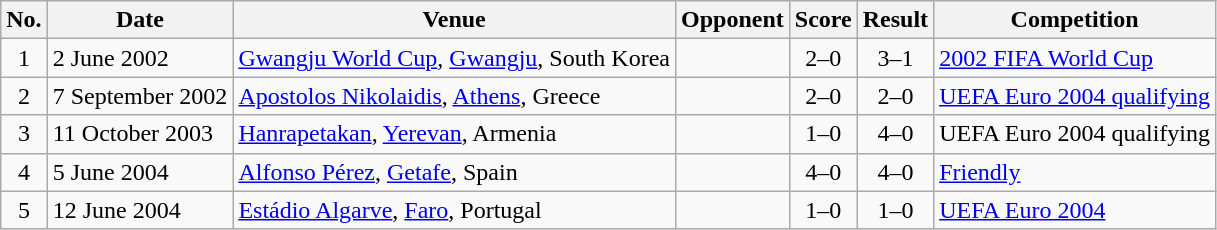<table class="wikitable sortable">
<tr>
<th scope="col">No.</th>
<th scope="col">Date</th>
<th scope="col">Venue</th>
<th scope="col">Opponent</th>
<th scope="col">Score</th>
<th scope="col">Result</th>
<th scope="col">Competition</th>
</tr>
<tr>
<td style="text-align:center">1</td>
<td>2 June 2002</td>
<td><a href='#'>Gwangju World Cup</a>, <a href='#'>Gwangju</a>, South Korea</td>
<td></td>
<td style="text-align:center">2–0</td>
<td style="text-align:center">3–1</td>
<td><a href='#'>2002 FIFA World Cup</a></td>
</tr>
<tr>
<td style="text-align:center">2</td>
<td>7 September 2002</td>
<td><a href='#'>Apostolos Nikolaidis</a>, <a href='#'>Athens</a>, Greece</td>
<td></td>
<td style="text-align:center">2–0</td>
<td style="text-align:center">2–0</td>
<td><a href='#'>UEFA Euro 2004 qualifying</a></td>
</tr>
<tr>
<td style="text-align:center">3</td>
<td>11 October 2003</td>
<td><a href='#'>Hanrapetakan</a>, <a href='#'>Yerevan</a>, Armenia</td>
<td></td>
<td style="text-align:center">1–0</td>
<td style="text-align:center">4–0</td>
<td>UEFA Euro 2004 qualifying</td>
</tr>
<tr>
<td style="text-align:center">4</td>
<td>5 June 2004</td>
<td><a href='#'>Alfonso Pérez</a>, <a href='#'>Getafe</a>, Spain</td>
<td></td>
<td style="text-align:center">4–0</td>
<td style="text-align:center">4–0</td>
<td><a href='#'>Friendly</a></td>
</tr>
<tr>
<td style="text-align:center">5</td>
<td>12 June 2004</td>
<td><a href='#'>Estádio Algarve</a>, <a href='#'>Faro</a>, Portugal</td>
<td></td>
<td style="text-align:center">1–0</td>
<td style="text-align:center">1–0</td>
<td><a href='#'>UEFA Euro 2004</a></td>
</tr>
</table>
